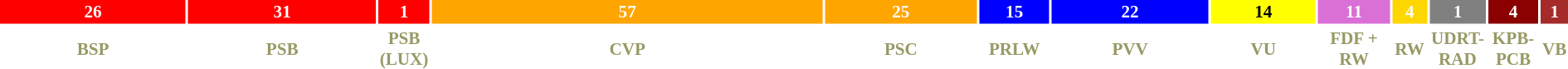<table style="width:100%; font-size:88%; text-align:center;">
<tr style="font-weight:bold">
<td style="background:red; width:12.4%; color:white">26</td>
<td style="background:red; width:12.5%; color:white">31</td>
<td style="background:red; width:1.0%; color:white">1</td>
<td style="background:orange; width:26.1%; color:white">57</td>
<td style="background:orange; width:10.1%; color:white">25</td>
<td style="background:blue; width:4.6%; color:white">15</td>
<td style="background:blue; width:10.4%; color:white">22</td>
<td style="background:yellow; width:7.0%; color:black">14</td>
<td style="background:orchid; width:4.7%; color:white">11</td>
<td style="background:gold; width:2.3%; color:white">4</td>
<td style="background:gray; width:1.0%; color:white">1</td>
<td style="background:darkred; width:3.3%; color:white">4</td>
<td style="background:brown; width:1.4%; color:white">1</td>
</tr>
<tr style="font-weight:bold; color:#996;">
<td>BSP</td>
<td>PSB</td>
<td>PSB (LUX)</td>
<td>CVP</td>
<td>PSC</td>
<td>PRLW</td>
<td>PVV</td>
<td>VU</td>
<td>FDF + RW</td>
<td>RW</td>
<td>UDRT-RAD</td>
<td>KPB-PCB</td>
<td>VB</td>
</tr>
</table>
